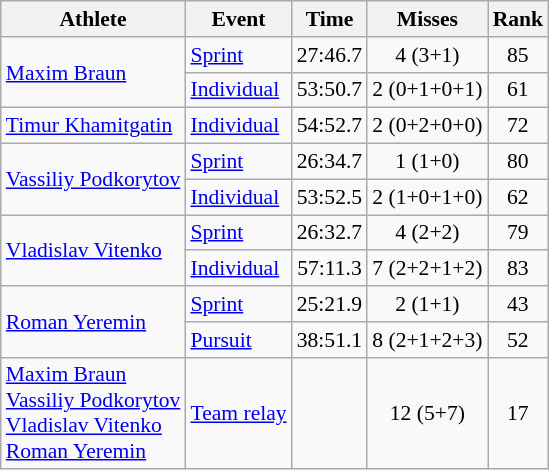<table class="wikitable" style="font-size:90%">
<tr>
<th>Athlete</th>
<th>Event</th>
<th>Time</th>
<th>Misses</th>
<th>Rank</th>
</tr>
<tr align=center>
<td align=left rowspan=2><a href='#'>Maxim Braun</a></td>
<td align=left><a href='#'>Sprint</a></td>
<td>27:46.7</td>
<td>4 (3+1)</td>
<td>85</td>
</tr>
<tr align=center>
<td align=left><a href='#'>Individual</a></td>
<td>53:50.7</td>
<td>2 (0+1+0+1)</td>
<td>61</td>
</tr>
<tr align=center>
<td align=left><a href='#'>Timur Khamitgatin</a></td>
<td align=left><a href='#'>Individual</a></td>
<td>54:52.7</td>
<td>2 (0+2+0+0)</td>
<td>72</td>
</tr>
<tr align=center>
<td align=left rowspan=2><a href='#'>Vassiliy Podkorytov</a></td>
<td align=left><a href='#'>Sprint</a></td>
<td>26:34.7</td>
<td>1 (1+0)</td>
<td>80</td>
</tr>
<tr align=center>
<td align=left><a href='#'>Individual</a></td>
<td>53:52.5</td>
<td>2 (1+0+1+0)</td>
<td>62</td>
</tr>
<tr align=center>
<td align=left rowspan=2><a href='#'>Vladislav Vitenko</a></td>
<td align=left><a href='#'>Sprint</a></td>
<td>26:32.7</td>
<td>4 (2+2)</td>
<td>79</td>
</tr>
<tr align=center>
<td align=left><a href='#'>Individual</a></td>
<td>57:11.3</td>
<td>7 (2+2+1+2)</td>
<td>83</td>
</tr>
<tr align=center>
<td align=left rowspan=2><a href='#'>Roman Yeremin</a></td>
<td align=left><a href='#'>Sprint</a></td>
<td>25:21.9</td>
<td>2 (1+1)</td>
<td>43</td>
</tr>
<tr align=center>
<td align=left><a href='#'>Pursuit</a></td>
<td>38:51.1</td>
<td>8 (2+1+2+3)</td>
<td>52</td>
</tr>
<tr align=center>
<td align=left><a href='#'>Maxim Braun</a><br><a href='#'>Vassiliy Podkorytov</a><br><a href='#'>Vladislav Vitenko</a><br><a href='#'>Roman Yeremin</a></td>
<td align=left><a href='#'>Team relay</a></td>
<td></td>
<td>12 (5+7)</td>
<td>17</td>
</tr>
</table>
